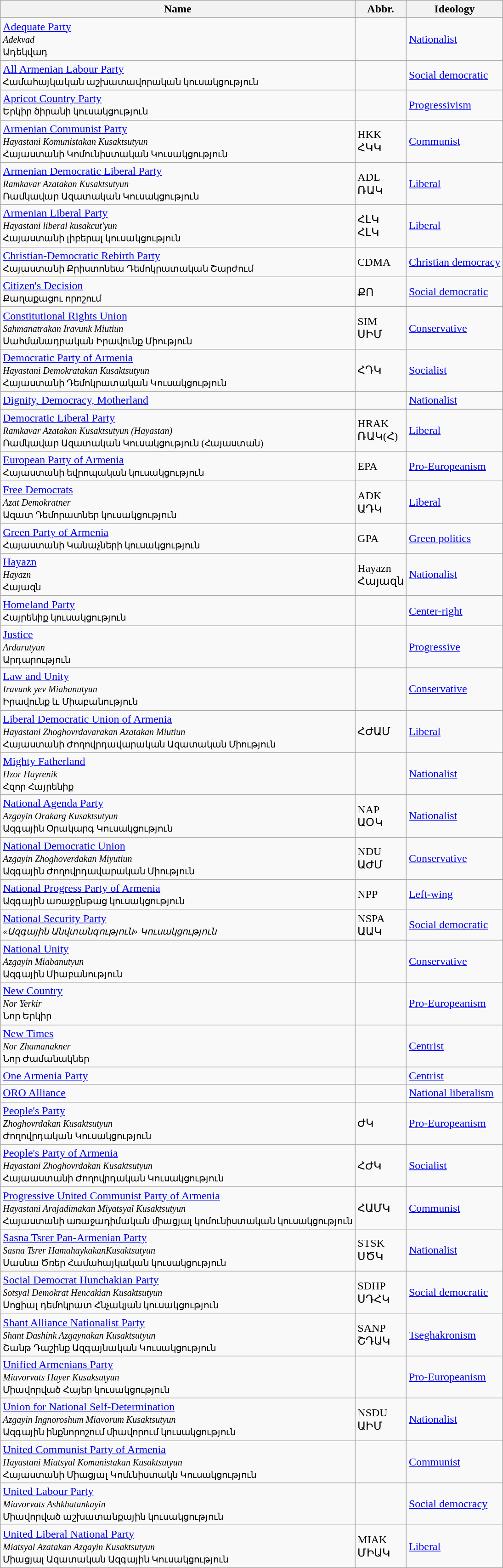<table class="wikitable sortable">
<tr>
<th>Name</th>
<th>Abbr.</th>
<th>Ideology</th>
</tr>
<tr>
<td><a href='#'>Adequate Party</a><br><small><em>Adekvad</em><br>Ադեկվադ</small></td>
<td></td>
<td><a href='#'>Nationalist</a></td>
</tr>
<tr>
<td><a href='#'>All Armenian Labour Party</a><br><small>Համահայկական աշխատավորական կուսակցություն</small></td>
<td></td>
<td><a href='#'>Social democratic</a></td>
</tr>
<tr>
<td><a href='#'>Apricot Country Party</a><br><small>Երկիր ծիրանի կուսակցություն<br></small></td>
<td></td>
<td><a href='#'>Progressivism</a></td>
</tr>
<tr>
<td><a href='#'>Armenian Communist Party</a><br><small><em>Hayastani Komunistakan Kusaktsutyun</em> <br> Հայաստանի Կոմունիստական Կուսակցություն</small></td>
<td>HKK <br> ՀԿԿ</td>
<td><a href='#'>Communist</a></td>
</tr>
<tr>
<td><a href='#'>Armenian Democratic Liberal Party</a><br><small><em>Ramkavar Azatakan Kusaktsutyun</em> <br> Ռամկավար Ազատական Կուսակցություն</small></td>
<td>ADL <br> ՌԱԿ</td>
<td><a href='#'>Liberal</a></td>
</tr>
<tr>
<td><a href='#'>Armenian Liberal Party</a><br><small><em>Hayastani liberal kusakcut'yun</em> <br>Հայաստանի լիբերալ կուսակցություն</small></td>
<td>ՀԼԿ <br> ՀԼԿ</td>
<td><a href='#'>Liberal</a></td>
</tr>
<tr>
<td><a href='#'>Christian-Democratic Rebirth Party</a><br><small>Հայաստանի Քրիստոնեա Դեմոկրատական Շարժում</small></td>
<td>CDMA</td>
<td><a href='#'>Christian democracy</a></td>
</tr>
<tr>
<td><a href='#'>Citizen's Decision</a><br><small>Քաղաքացու որոշում</small></td>
<td>ՔՈ</td>
<td><a href='#'>Social democratic</a></td>
</tr>
<tr>
<td><a href='#'>Constitutional Rights Union</a><br><small><em>Sahmanatrakan Iravunk Miutiun</em> <br>Սահմանադրական Իրավունք Միություն</small></td>
<td>SIM <br> ՍԻՄ</td>
<td><a href='#'>Conservative</a></td>
</tr>
<tr>
<td><a href='#'>Democratic Party of Armenia</a><br><small><em>Hayastani Demokratakan Kusaktsutyun</em> <br>Հայաստանի Դեմոկրատական Կուսակցություն</small></td>
<td>ՀԴԿ</td>
<td><a href='#'>Socialist</a></td>
</tr>
<tr>
<td><a href='#'>Dignity, Democracy, Motherland</a></td>
<td></td>
<td><a href='#'>Nationalist</a></td>
</tr>
<tr>
<td><a href='#'>Democratic Liberal Party</a><br><small><em>Ramkavar Azatakan Kusaktsutyun (Hayastan)</em> <br>Ռամկավար Ազատական Կուսակցություն (Հայաստան)</small></td>
<td>HRAK <br> ՌԱԿ(Հ)</td>
<td><a href='#'>Liberal</a></td>
</tr>
<tr>
<td><a href='#'>European Party of Armenia</a><br><small>Հայաստանի եվրոպական կուսակցություն</small></td>
<td>EPA</td>
<td><a href='#'>Pro-Europeanism</a></td>
</tr>
<tr>
<td><a href='#'>Free Democrats</a><br><small><em>Azat Demokratner</em> <br>Ազատ Դեմորատներ կուսակցություն</small></td>
<td>ADK <br> ԱԴԿ</td>
<td><a href='#'>Liberal</a></td>
</tr>
<tr>
<td><a href='#'>Green Party of Armenia</a><br><small>Հայաստանի Կանաչների կուսակցություն</small></td>
<td>GPA <br></td>
<td><a href='#'>Green politics</a></td>
</tr>
<tr>
<td><a href='#'>Hayazn</a><br><small><em>Hayazn</em> <br>Հայազն</small></td>
<td>Hayazn <br> Հայազն</td>
<td><a href='#'>Nationalist</a></td>
</tr>
<tr>
<td><a href='#'>Homeland Party</a><br><small>Հայրենիք կուսակցություն</small></td>
<td></td>
<td><a href='#'>Center-right</a></td>
</tr>
<tr>
<td><a href='#'>Justice</a><br><small><em>Ardarutyun</em> <br>Արդարություն</small></td>
<td></td>
<td><a href='#'>Progressive</a></td>
</tr>
<tr>
<td><a href='#'>Law and Unity</a><br><small><em>Iravunk yev Miabanutyun</em> <br>Իրավունք և Միաբանություն</small></td>
<td></td>
<td><a href='#'>Conservative</a></td>
</tr>
<tr>
<td><a href='#'>Liberal Democratic Union of Armenia</a><br><small><em>Hayastani Zhoghovrdavarakan Azatakan Miutiun</em> <br>Հայաստանի Ժողովրդավարական Ազատական Միություն</small></td>
<td>ՀԺԱՄ</td>
<td><a href='#'>Liberal</a></td>
</tr>
<tr>
<td><a href='#'>Mighty Fatherland</a><br><small><em>Hzor Hayrenik</em> <br>Հզոր Հայրենիք</small></td>
<td></td>
<td><a href='#'>Nationalist</a></td>
</tr>
<tr>
<td><a href='#'>National Agenda Party</a><br><small><em>Azgayin Orakarg Kusaktsutyun</em><br>Ազգային Օրակարգ Կուսակցություն</small></td>
<td>NAP <br> ԱՕԿ</td>
<td><a href='#'>Nationalist</a></td>
</tr>
<tr>
<td><a href='#'>National Democratic Union</a><br><small><em>Azgayin Zhoghoverdakan Miyutiun</em> <br>Ազգային Ժողովրդավարական Միություն</small></td>
<td>NDU <br> ԱԺՄ</td>
<td><a href='#'>Conservative</a></td>
</tr>
<tr>
<td><a href='#'>National Progress Party of Armenia</a><br><small>Ազգային առաջընթաց կուսակցություն</small></td>
<td>NPP</td>
<td><a href='#'>Left-wing</a></td>
</tr>
<tr>
<td><a href='#'>National Security Party</a><br><small><em>«Ազգային Անվտանգություն» Կուսակցություն</em></small></td>
<td>NSPA <br> ԱԱԿ</td>
<td><a href='#'>Social democratic</a></td>
</tr>
<tr>
<td><a href='#'>National Unity</a><br><small><em>Azgayin Miabanutyun</em> <br>Ազգային Միաբանություն</small></td>
<td></td>
<td><a href='#'>Conservative</a></td>
</tr>
<tr>
<td><a href='#'>New Country</a><br><small><em>Nor Yerkir</em> <br>Նոր Երկիր</small></td>
<td></td>
<td><a href='#'>Pro-Europeanism</a></td>
</tr>
<tr>
<td><a href='#'>New Times</a><br><small><em>Nor Zhamanakner</em> <br>Նոր Ժամանակներ</small></td>
<td></td>
<td><a href='#'>Centrist</a></td>
</tr>
<tr>
<td><a href='#'>One Armenia Party</a></td>
<td></td>
<td><a href='#'>Centrist</a></td>
</tr>
<tr>
<td><a href='#'>ORO Alliance</a></td>
<td></td>
<td><a href='#'>National liberalism</a></td>
</tr>
<tr>
<td><a href='#'>People's Party</a><br><small><em>Zhoghovrdakan Kusaktsutyun</em> <br>Ժողովրդական Կուսակցություն</small></td>
<td>ԺԿ</td>
<td><a href='#'>Pro-Europeanism</a></td>
</tr>
<tr>
<td><a href='#'>People's Party of Armenia</a><br><small><em>Hayastani Zhoghovrdakan Kusaktsutyun</em> <br>Հայաաստանի Ժողովրդական Կուսակցություն</small></td>
<td>ՀԺԿ</td>
<td><a href='#'>Socialist</a></td>
</tr>
<tr>
<td><a href='#'>Progressive United Communist Party of Armenia</a><br><small><em>Hayastani Arajadimakan Miyatsyal Kusaktsutyun</em> <br>Հայաստանի առաջադիմական միացյալ կոմունիստական կուսակցություն</small></td>
<td>ՀԱՄԿ</td>
<td><a href='#'>Communist</a></td>
</tr>
<tr>
<td><a href='#'>Sasna Tsrer Pan-Armenian Party</a><br><small><em>Sasna Tsrer HamahaykakanKusaktsutyun</em> <br>Սասնա Ծռեր Համահայկական կուսակցություն</small></td>
<td>STSK <br>ՍԾԿ</td>
<td><a href='#'>Nationalist</a></td>
</tr>
<tr>
<td><a href='#'>Social Democrat Hunchakian Party</a><br><small><em>Sotsyal Demokrat Hencakian Kusaktsutyun</em> <br>Սոցիալ դեմոկրատ Հնչակյան կուսակցություն</small></td>
<td>SDHP <br>ՍԴՀԿ</td>
<td><a href='#'>Social democratic</a></td>
</tr>
<tr>
<td><a href='#'>Shant Alliance Nationalist Party</a> <br><small><em>Shant Dashink Azgaynakan Kusaktsutyun</em><br>Շանթ Դաշինք Ազգայնական Կուսակցություն</small></td>
<td>SANP <br> ՇԴԱԿ</td>
<td><a href='#'>Tseghakronism</a></td>
</tr>
<tr>
<td><a href='#'>Unified Armenians Party</a><br><small><em>Miavorvats Hayer Kusaksutyun</em> <br>Միավորված Հայեր կուսակցություն</small></td>
<td></td>
<td><a href='#'>Pro-Europeanism</a></td>
</tr>
<tr>
<td><a href='#'>Union for National Self-Determination</a><br><small><em>Azgayin Ingnoroshum Miavorum Kusaktsutyun</em> <br>Ազգային ինքնորոշում միավորում կուսակցություն</small></td>
<td>NSDU <br>ԱԻՄ</td>
<td><a href='#'>Nationalist</a></td>
</tr>
<tr>
<td><a href='#'>United Communist Party of Armenia</a><br><small><em>Hayastani Miatsyal Komunistakan Kusaktsutyun</em> <br>Հայաստանի Միացյալ Կոմւնիստակն Կուսակցություն</small></td>
<td></td>
<td><a href='#'>Communist</a></td>
</tr>
<tr>
<td><a href='#'>United Labour Party</a><br><small><em> Miavorvats Ashkhatankayin</em> <br>Միավորված աշխատանքային կուսակցություն</small></td>
<td></td>
<td><a href='#'>Social democracy</a></td>
</tr>
<tr>
<td><a href='#'>United Liberal National Party</a><br><small><em>Miatsyal Azatakan Azgayin Kusaktsutyun</em> <br>Միացյալ Ազատական Ազգային Կուսակցություն</small></td>
<td>MIAK <br>ՄԻԱԿ</td>
<td><a href='#'>Liberal</a></td>
</tr>
</table>
